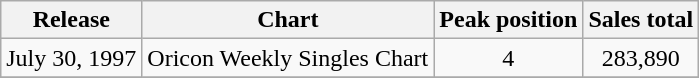<table class="wikitable">
<tr>
<th>Release</th>
<th>Chart</th>
<th>Peak position</th>
<th>Sales total</th>
</tr>
<tr>
<td>July 30, 1997</td>
<td>Oricon Weekly Singles Chart</td>
<td align="center">4</td>
<td align="center">283,890</td>
</tr>
<tr>
</tr>
</table>
